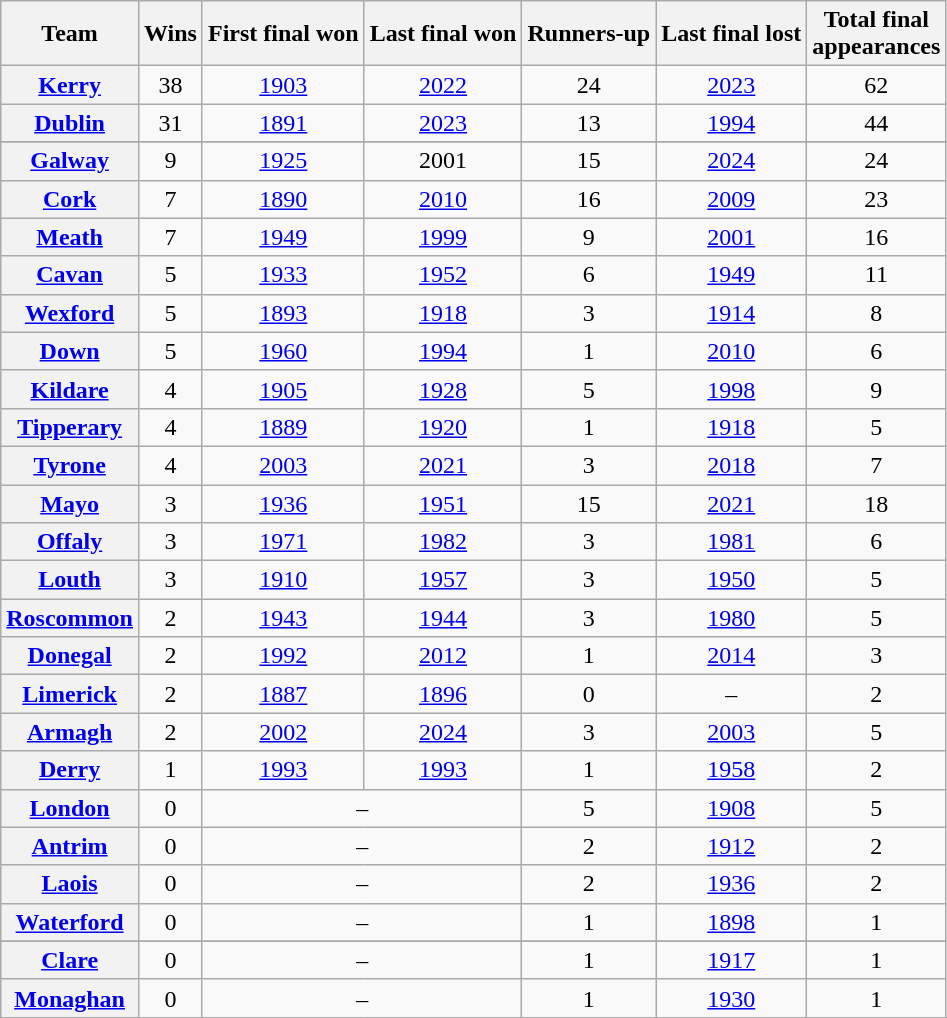<table class="wikitable sortable plainrowheaders" style="text-align:center">
<tr>
<th scope="col">Team</th>
<th scope="col">Wins</th>
<th scope="col">First final won</th>
<th scope="col">Last final won</th>
<th scope="col">Runners-up</th>
<th scope="col">Last final lost</th>
<th scope="col">Total final <br> appearances</th>
</tr>
<tr>
<th scope="row"><a href='#'>Kerry</a></th>
<td>38</td>
<td><a href='#'>1903</a></td>
<td><a href='#'>2022</a></td>
<td>24</td>
<td><a href='#'>2023</a></td>
<td>62</td>
</tr>
<tr>
<th scope="row"><a href='#'>Dublin</a></th>
<td>31</td>
<td><a href='#'>1891</a></td>
<td><a href='#'>2023</a></td>
<td>13</td>
<td><a href='#'>1994</a></td>
<td>44</td>
</tr>
<tr>
</tr>
<tr>
<th scope="row"><a href='#'>Galway</a></th>
<td>9</td>
<td><a href='#'>1925</a></td>
<td>2001</td>
<td>15</td>
<td><a href='#'>2024</a></td>
<td>24</td>
</tr>
<tr>
<th scope="row"><a href='#'>Cork</a></th>
<td>7</td>
<td><a href='#'>1890</a></td>
<td><a href='#'>2010</a></td>
<td>16</td>
<td><a href='#'>2009</a></td>
<td>23</td>
</tr>
<tr>
<th scope="row"><a href='#'>Meath</a></th>
<td>7</td>
<td><a href='#'>1949</a></td>
<td><a href='#'>1999</a></td>
<td>9</td>
<td><a href='#'>2001</a></td>
<td>16</td>
</tr>
<tr>
<th scope="row"><a href='#'>Cavan</a></th>
<td>5</td>
<td><a href='#'>1933</a></td>
<td><a href='#'>1952</a></td>
<td>6</td>
<td><a href='#'>1949</a></td>
<td>11</td>
</tr>
<tr>
<th scope="row"><a href='#'>Wexford</a></th>
<td>5</td>
<td><a href='#'>1893</a></td>
<td><a href='#'>1918</a></td>
<td>3</td>
<td><a href='#'>1914</a></td>
<td>8</td>
</tr>
<tr>
<th scope="row"><a href='#'>Down</a></th>
<td>5</td>
<td><a href='#'>1960</a></td>
<td><a href='#'>1994</a></td>
<td>1</td>
<td><a href='#'>2010</a></td>
<td>6</td>
</tr>
<tr>
<th scope="row"><a href='#'>Kildare</a></th>
<td>4</td>
<td><a href='#'>1905</a></td>
<td><a href='#'>1928</a></td>
<td>5</td>
<td><a href='#'>1998</a></td>
<td>9</td>
</tr>
<tr>
<th scope="row"><a href='#'>Tipperary</a></th>
<td>4</td>
<td><a href='#'>1889</a></td>
<td><a href='#'>1920</a></td>
<td>1</td>
<td><a href='#'>1918</a></td>
<td>5</td>
</tr>
<tr>
<th scope="row"><a href='#'>Tyrone</a></th>
<td>4</td>
<td><a href='#'>2003</a></td>
<td><a href='#'>2021</a></td>
<td>3</td>
<td><a href='#'>2018</a></td>
<td>7</td>
</tr>
<tr>
<th scope="row"><a href='#'>Mayo</a></th>
<td>3</td>
<td><a href='#'>1936</a></td>
<td><a href='#'>1951</a></td>
<td>15</td>
<td><a href='#'>2021</a></td>
<td>18</td>
</tr>
<tr>
<th scope="row"><a href='#'>Offaly</a></th>
<td>3</td>
<td><a href='#'>1971</a></td>
<td><a href='#'>1982</a></td>
<td>3</td>
<td><a href='#'>1981</a></td>
<td>6</td>
</tr>
<tr>
<th scope="row"><a href='#'>Louth</a></th>
<td>3</td>
<td><a href='#'>1910</a></td>
<td><a href='#'>1957</a></td>
<td>3</td>
<td><a href='#'>1950</a></td>
<td>5</td>
</tr>
<tr>
<th scope="row"><a href='#'>Roscommon</a></th>
<td>2</td>
<td><a href='#'>1943</a></td>
<td><a href='#'>1944</a></td>
<td>3</td>
<td><a href='#'>1980</a></td>
<td>5</td>
</tr>
<tr>
<th scope="row"><a href='#'>Donegal</a></th>
<td>2</td>
<td><a href='#'>1992</a></td>
<td><a href='#'>2012</a></td>
<td>1</td>
<td><a href='#'>2014</a></td>
<td>3</td>
</tr>
<tr>
<th scope="row"><a href='#'>Limerick</a></th>
<td>2</td>
<td><a href='#'>1887</a></td>
<td><a href='#'>1896</a></td>
<td>0</td>
<td>–</td>
<td>2</td>
</tr>
<tr>
<th scope="row"><a href='#'>Armagh</a></th>
<td>2</td>
<td><a href='#'>2002</a></td>
<td><a href='#'>2024</a></td>
<td>3</td>
<td><a href='#'>2003</a></td>
<td>5</td>
</tr>
<tr>
<th scope="row"><a href='#'>Derry</a></th>
<td>1</td>
<td><a href='#'>1993</a></td>
<td><a href='#'>1993</a></td>
<td>1</td>
<td><a href='#'>1958</a></td>
<td>2</td>
</tr>
<tr>
<th scope="row"><a href='#'>London</a></th>
<td>0</td>
<td colspan="2">–</td>
<td>5</td>
<td><a href='#'>1908</a></td>
<td>5</td>
</tr>
<tr>
<th scope="row"><a href='#'>Antrim</a></th>
<td>0</td>
<td colspan="2">–</td>
<td>2</td>
<td><a href='#'>1912</a></td>
<td>2</td>
</tr>
<tr>
<th scope="row"><a href='#'>Laois</a></th>
<td>0</td>
<td colspan="2">–</td>
<td>2</td>
<td><a href='#'>1936</a></td>
<td>2</td>
</tr>
<tr>
<th scope="row"><a href='#'>Waterford</a></th>
<td>0</td>
<td colspan="2">–</td>
<td>1</td>
<td><a href='#'>1898</a></td>
<td>1</td>
</tr>
<tr>
</tr>
<tr>
<th scope="row"><a href='#'>Clare</a></th>
<td>0</td>
<td colspan="2">–</td>
<td>1</td>
<td><a href='#'>1917</a></td>
<td>1</td>
</tr>
<tr>
<th scope="row"><a href='#'>Monaghan</a></th>
<td>0</td>
<td colspan="2">–</td>
<td>1</td>
<td><a href='#'>1930</a></td>
<td>1</td>
</tr>
<tr>
</tr>
</table>
